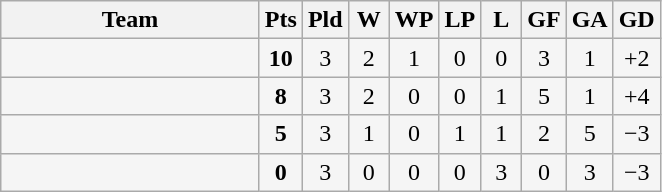<table class="wikitable" style="text-align:center;">
<tr>
<th width=165>Team</th>
<th width=20>Pts</th>
<th width=20>Pld</th>
<th width=20>W</th>
<th width=20>WP</th>
<th width=20>LP</th>
<th width=20>L</th>
<th width=20>GF</th>
<th width=20>GA</th>
<th width=20>GD</th>
</tr>
<tr align=center style="background:#f5f5f5">
<td style="text-align:left;"></td>
<td><strong>10</strong></td>
<td>3</td>
<td>2</td>
<td>1</td>
<td>0</td>
<td>0</td>
<td>3</td>
<td>1</td>
<td>+2</td>
</tr>
<tr align=center style="background:#f5f5f5">
<td style="text-align:left;"></td>
<td><strong>8</strong></td>
<td>3</td>
<td>2</td>
<td>0</td>
<td>0</td>
<td>1</td>
<td>5</td>
<td>1</td>
<td>+4</td>
</tr>
<tr align=center style="background:#f5f5f5">
<td style="text-align:left;"></td>
<td><strong>5</strong></td>
<td>3</td>
<td>1</td>
<td>0</td>
<td>1</td>
<td>1</td>
<td>2</td>
<td>5</td>
<td>−3</td>
</tr>
<tr align=center style="background:#f5f5f5">
<td style="text-align:left;"></td>
<td><strong>0</strong></td>
<td>3</td>
<td>0</td>
<td>0</td>
<td>0</td>
<td>3</td>
<td>0</td>
<td>3</td>
<td>−3</td>
</tr>
</table>
